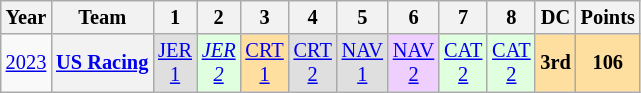<table class="wikitable" style="text-align:center; font-size:85%">
<tr>
<th>Year</th>
<th>Team</th>
<th>1</th>
<th>2</th>
<th>3</th>
<th>4</th>
<th>5</th>
<th>6</th>
<th>7</th>
<th>8</th>
<th>DC</th>
<th>Points</th>
</tr>
<tr>
<td><a href='#'>2023</a></td>
<th nowrap><a href='#'>US Racing</a></th>
<td style="background:#DFDFDF;"><a href='#'>JER<br>1</a><br></td>
<td style="background:#DFFFDF;"><em><a href='#'>JER<br>2</a></em><br></td>
<td style="background:#FFDF9F;"><a href='#'>CRT<br>1</a><br></td>
<td style="background:#DFDFDF;"><a href='#'>CRT<br>2</a><br></td>
<td style="background:#DFDFDF;"><a href='#'>NAV<br>1</a><br></td>
<td style="background:#EFCFFF;"><a href='#'>NAV<br>2</a><br></td>
<td style="background:#DFFFDF;"><a href='#'>CAT<br>2</a><br></td>
<td style="background:#DFFFDF;"><a href='#'>CAT<br>2</a><br></td>
<th style="background:#FFDF9F;">3rd</th>
<th style="background:#FFDF9F;">106</th>
</tr>
</table>
